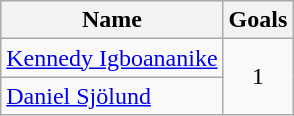<table class="wikitable">
<tr>
<th>Name</th>
<th>Goals</th>
</tr>
<tr>
<td> <a href='#'>Kennedy Igboananike</a></td>
<td rowspan="2" align=center>1</td>
</tr>
<tr>
<td> <a href='#'>Daniel Sjölund</a></td>
</tr>
</table>
